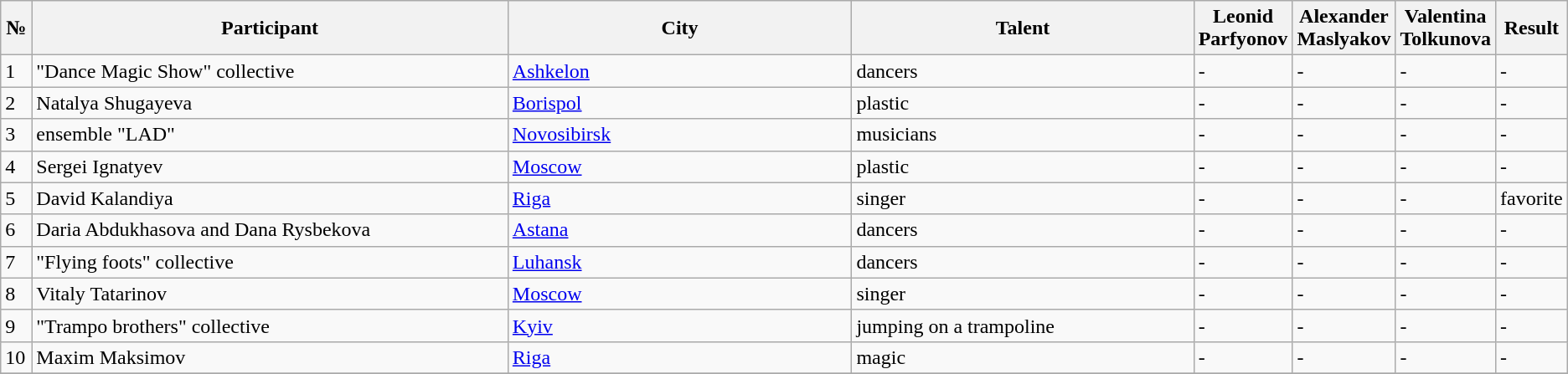<table class="wikitable">
<tr>
<th width="2%">№</th>
<th width="35%">Participant</th>
<th width="25%">City</th>
<th width="25%">Talent</th>
<th width="3%">Leonid Parfyonov</th>
<th width="3%">Alexander Maslyakov</th>
<th width="3%">Valentina Tolkunova</th>
<th width="3%">Result</th>
</tr>
<tr>
<td>1</td>
<td>"Dance Magic Show" collective</td>
<td><a href='#'>Ashkelon</a></td>
<td>dancers</td>
<td>-</td>
<td>-</td>
<td>-</td>
<td>-</td>
</tr>
<tr>
<td>2</td>
<td>Natalya Shugayeva</td>
<td><a href='#'>Borispol</a></td>
<td>plastic</td>
<td>-</td>
<td>-</td>
<td>-</td>
<td>-</td>
</tr>
<tr>
<td>3</td>
<td>ensemble "LAD"</td>
<td><a href='#'>Novosibirsk</a></td>
<td>musicians</td>
<td>-</td>
<td>-</td>
<td>-</td>
<td>-</td>
</tr>
<tr>
<td>4</td>
<td>Sergei Ignatyev</td>
<td><a href='#'>Moscow</a></td>
<td>plastic</td>
<td>-</td>
<td>-</td>
<td>-</td>
<td>-</td>
</tr>
<tr>
<td>5</td>
<td>David Kalandiya</td>
<td><a href='#'>Riga</a></td>
<td>singer</td>
<td>-</td>
<td>-</td>
<td>-</td>
<td>favorite</td>
</tr>
<tr>
<td>6</td>
<td>Daria Abdukhasova and Dana Rysbekova</td>
<td><a href='#'>Astana</a></td>
<td>dancers</td>
<td>-</td>
<td>-</td>
<td>-</td>
<td>-</td>
</tr>
<tr>
<td>7</td>
<td>"Flying foots" collective</td>
<td><a href='#'>Luhansk</a></td>
<td>dancers</td>
<td>-</td>
<td>-</td>
<td>-</td>
<td>-</td>
</tr>
<tr>
<td>8</td>
<td>Vitaly Tatarinov</td>
<td><a href='#'>Moscow</a></td>
<td>singer</td>
<td>-</td>
<td>-</td>
<td>-</td>
<td>-</td>
</tr>
<tr>
<td>9</td>
<td>"Trampo brothers" collective</td>
<td><a href='#'>Kyiv</a></td>
<td>jumping on a trampoline</td>
<td>-</td>
<td>-</td>
<td>-</td>
<td>-</td>
</tr>
<tr>
<td>10</td>
<td>Maxim Maksimov</td>
<td><a href='#'>Riga</a></td>
<td>magic</td>
<td>-</td>
<td>-</td>
<td>-</td>
<td>-</td>
</tr>
<tr>
</tr>
</table>
